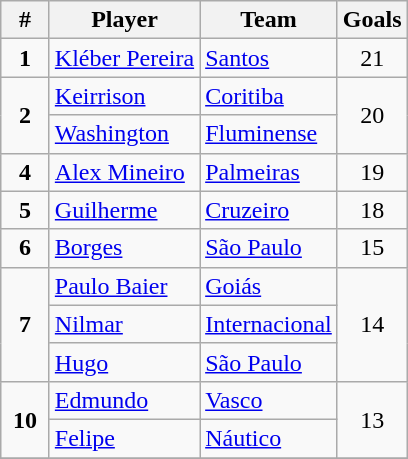<table class="wikitable" style="text-align: left;">
<tr>
<th width="25">#</th>
<th>Player</th>
<th>Team</th>
<th>Goals</th>
</tr>
<tr>
<td rowspan="1" align="center"><strong>1</strong></td>
<td align="left"><a href='#'>Kléber Pereira</a></td>
<td align="left"><a href='#'>Santos</a></td>
<td rowspan="1" align="center">21</td>
</tr>
<tr>
<td rowspan="2" align="center"><strong>2</strong></td>
<td align="left"><a href='#'>Keirrison</a></td>
<td align="left"><a href='#'>Coritiba</a></td>
<td rowspan="2" align="center">20</td>
</tr>
<tr>
<td align="left"><a href='#'>Washington</a></td>
<td align="left"><a href='#'>Fluminense</a></td>
</tr>
<tr>
<td rowspan="1" align="center"><strong>4</strong></td>
<td align="left"><a href='#'>Alex Mineiro</a></td>
<td align="left"><a href='#'>Palmeiras</a></td>
<td rowspan="1" align="center">19</td>
</tr>
<tr>
<td rowspan="1" align="center"><strong>5</strong></td>
<td align="left"><a href='#'>Guilherme</a></td>
<td align="left"><a href='#'>Cruzeiro</a></td>
<td rowspan="1" align="center">18</td>
</tr>
<tr>
<td rowspan="1" align="center"><strong>6</strong></td>
<td align="left"><a href='#'>Borges</a></td>
<td align="left"><a href='#'>São Paulo</a></td>
<td rowspan="1" align="center">15</td>
</tr>
<tr>
<td rowspan="3" align="center"><strong>7</strong></td>
<td align="left"><a href='#'>Paulo Baier</a></td>
<td align="left"><a href='#'>Goiás</a></td>
<td rowspan="3" align="center">14</td>
</tr>
<tr>
<td align="left"><a href='#'>Nilmar</a></td>
<td align="left"><a href='#'>Internacional</a></td>
</tr>
<tr>
<td align="left"><a href='#'>Hugo</a></td>
<td align="left"><a href='#'>São Paulo</a></td>
</tr>
<tr>
<td rowspan="2" align="center"><strong>10</strong></td>
<td align="left"><a href='#'>Edmundo</a></td>
<td align="left"><a href='#'>Vasco</a></td>
<td rowspan="2" align="center">13</td>
</tr>
<tr>
<td align="left"><a href='#'>Felipe</a></td>
<td align="left"><a href='#'>Náutico</a></td>
</tr>
<tr>
</tr>
</table>
